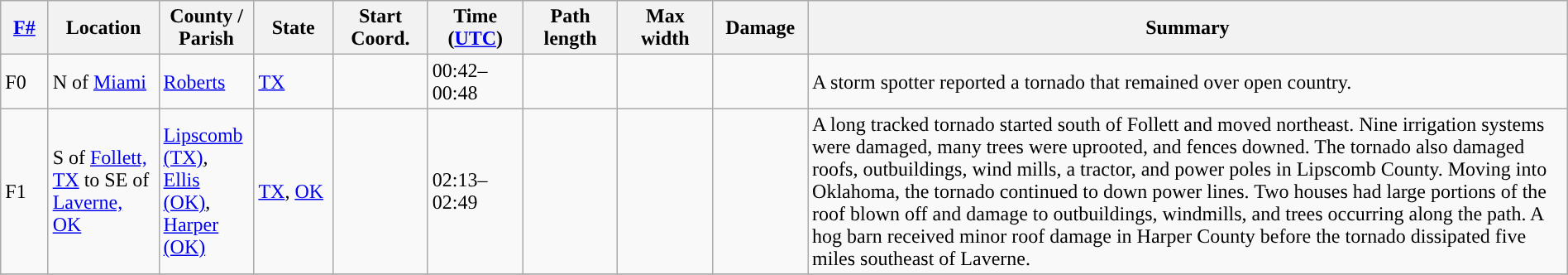<table class="wikitable sortable" style="width:100%;">
<tr>
<th scope="col"  style="width:3%; text-align:center;"><a href='#'>F#</a></th>
<th scope="col"  style="width:7%; text-align:center;" class="unsortable">Location</th>
<th scope="col"  style="width:6%; text-align:center;" class="unsortable">County / Parish</th>
<th scope="col"  style="width:5%; text-align:center;">State</th>
<th scope="col"  style="width:6%; text-align:center;">Start Coord.</th>
<th scope="col"  style="width:6%; text-align:center;">Time (<a href='#'>UTC</a>)</th>
<th scope="col"  style="width:6%; text-align:center;">Path length</th>
<th scope="col"  style="width:6%; text-align:center;">Max width</th>
<th scope="col"  style="width:6%; text-align:center;">Damage</th>
<th scope="col" class="unsortable" style="width:48%; text-align:center;">Summary</th>
</tr>
<tr>
<td>F0</td>
<td>N of <a href='#'>Miami</a></td>
<td><a href='#'>Roberts</a></td>
<td><a href='#'>TX</a></td>
<td></td>
<td>00:42–00:48</td>
<td></td>
<td></td>
<td></td>
<td>A storm spotter reported a tornado that remained over open country.</td>
</tr>
<tr>
<td>F1</td>
<td>S of <a href='#'>Follett, TX</a> to SE of <a href='#'>Laverne, OK</a></td>
<td><a href='#'>Lipscomb (TX)</a>, <a href='#'>Ellis (OK)</a>, <a href='#'>Harper (OK)</a></td>
<td><a href='#'>TX</a>, <a href='#'>OK</a></td>
<td></td>
<td>02:13–02:49</td>
<td></td>
<td></td>
<td></td>
<td>A long tracked tornado started south of Follett and moved northeast. Nine irrigation systems were damaged, many trees were uprooted, and fences downed. The tornado also damaged roofs, outbuildings, wind mills, a tractor, and power poles in Lipscomb County. Moving into Oklahoma, the tornado continued to down power lines. Two houses had large portions of the roof blown off and damage to outbuildings, windmills, and trees occurring along the path. A hog barn received minor roof damage in Harper County before the tornado dissipated five miles southeast of Laverne.</td>
</tr>
<tr>
</tr>
</table>
